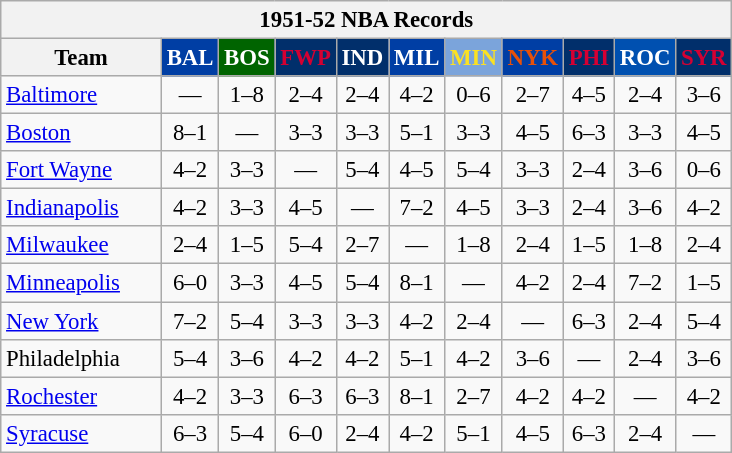<table class="wikitable" style="font-size:95%; text-align:center;">
<tr>
<th colspan=11>1951-52 NBA Records</th>
</tr>
<tr>
<th width=100>Team</th>
<th style="background:#003EA4;color:#FFFFFF;width=35">BAL</th>
<th style="background:#006400;color:#FFFFFF;width=35">BOS</th>
<th style="background:#012F6B;color:#D40032;width=35">FWP</th>
<th style="background:#012F6B;color:#FFFFFF;width=35">IND</th>
<th style="background:#003EA4;color:#FFFFFF;width=35">MIL</th>
<th style="background:#7BA4DB;color:#FBE122;width=35">MIN</th>
<th style="background:#003EA4;color:#E85109;width=35">NYK</th>
<th style="background:#012F6B;color:#D50033;width=35">PHI</th>
<th style="background:#0050B0;color:#FFFFFF;width=35">ROC</th>
<th style="background:#012F6B;color:#D50033;width=35">SYR</th>
</tr>
<tr>
<td style="text-align:left;"><a href='#'>Baltimore</a></td>
<td>—</td>
<td>1–8</td>
<td>2–4</td>
<td>2–4</td>
<td>4–2</td>
<td>0–6</td>
<td>2–7</td>
<td>4–5</td>
<td>2–4</td>
<td>3–6</td>
</tr>
<tr>
<td style="text-align:left;"><a href='#'>Boston</a></td>
<td>8–1</td>
<td>—</td>
<td>3–3</td>
<td>3–3</td>
<td>5–1</td>
<td>3–3</td>
<td>4–5</td>
<td>6–3</td>
<td>3–3</td>
<td>4–5</td>
</tr>
<tr>
<td style="text-align:left;"><a href='#'>Fort Wayne</a></td>
<td>4–2</td>
<td>3–3</td>
<td>—</td>
<td>5–4</td>
<td>4–5</td>
<td>5–4</td>
<td>3–3</td>
<td>2–4</td>
<td>3–6</td>
<td>0–6</td>
</tr>
<tr>
<td style="text-align:left;"><a href='#'>Indianapolis</a></td>
<td>4–2</td>
<td>3–3</td>
<td>4–5</td>
<td>—</td>
<td>7–2</td>
<td>4–5</td>
<td>3–3</td>
<td>2–4</td>
<td>3–6</td>
<td>4–2</td>
</tr>
<tr>
<td style="text-align:left;"><a href='#'>Milwaukee</a></td>
<td>2–4</td>
<td>1–5</td>
<td>5–4</td>
<td>2–7</td>
<td>—</td>
<td>1–8</td>
<td>2–4</td>
<td>1–5</td>
<td>1–8</td>
<td>2–4</td>
</tr>
<tr>
<td style="text-align:left;"><a href='#'>Minneapolis</a></td>
<td>6–0</td>
<td>3–3</td>
<td>4–5</td>
<td>5–4</td>
<td>8–1</td>
<td>—</td>
<td>4–2</td>
<td>2–4</td>
<td>7–2</td>
<td>1–5</td>
</tr>
<tr>
<td style="text-align:left;"><a href='#'>New York</a></td>
<td>7–2</td>
<td>5–4</td>
<td>3–3</td>
<td>3–3</td>
<td>4–2</td>
<td>2–4</td>
<td>—</td>
<td>6–3</td>
<td>2–4</td>
<td>5–4</td>
</tr>
<tr>
<td style="text-align:left;">Philadelphia</td>
<td>5–4</td>
<td>3–6</td>
<td>4–2</td>
<td>4–2</td>
<td>5–1</td>
<td>4–2</td>
<td>3–6</td>
<td>—</td>
<td>2–4</td>
<td>3–6</td>
</tr>
<tr>
<td style="text-align:left;"><a href='#'>Rochester</a></td>
<td>4–2</td>
<td>3–3</td>
<td>6–3</td>
<td>6–3</td>
<td>8–1</td>
<td>2–7</td>
<td>4–2</td>
<td>4–2</td>
<td>—</td>
<td>4–2</td>
</tr>
<tr>
<td style="text-align:left;"><a href='#'>Syracuse</a></td>
<td>6–3</td>
<td>5–4</td>
<td>6–0</td>
<td>2–4</td>
<td>4–2</td>
<td>5–1</td>
<td>4–5</td>
<td>6–3</td>
<td>2–4</td>
<td>—</td>
</tr>
</table>
